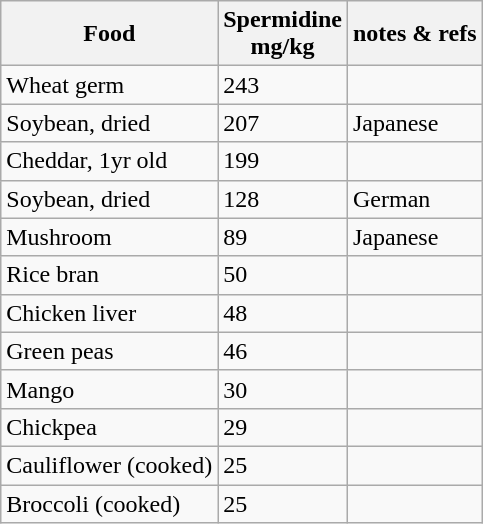<table class="wikitable sortable">
<tr>
<th>Food</th>
<th data-sort-type="number">Spermidine<br>mg/kg</th>
<th>notes & refs</th>
</tr>
<tr>
<td>Wheat germ</td>
<td>243</td>
<td></td>
</tr>
<tr>
<td>Soybean, dried</td>
<td>207</td>
<td>Japanese</td>
</tr>
<tr>
<td>Cheddar, 1yr old</td>
<td>199</td>
<td></td>
</tr>
<tr>
<td>Soybean, dried</td>
<td>128</td>
<td>German</td>
</tr>
<tr>
<td>Mushroom</td>
<td>89</td>
<td>Japanese</td>
</tr>
<tr>
<td>Rice bran</td>
<td>50</td>
<td></td>
</tr>
<tr>
<td>Chicken liver</td>
<td>48</td>
<td></td>
</tr>
<tr>
<td>Green peas</td>
<td>46</td>
<td></td>
</tr>
<tr>
<td>Mango</td>
<td>30</td>
<td></td>
</tr>
<tr>
<td>Chickpea</td>
<td>29</td>
<td></td>
</tr>
<tr>
<td>Cauliflower (cooked)</td>
<td>25</td>
<td></td>
</tr>
<tr>
<td>Broccoli (cooked)</td>
<td>25</td>
<td></td>
</tr>
</table>
